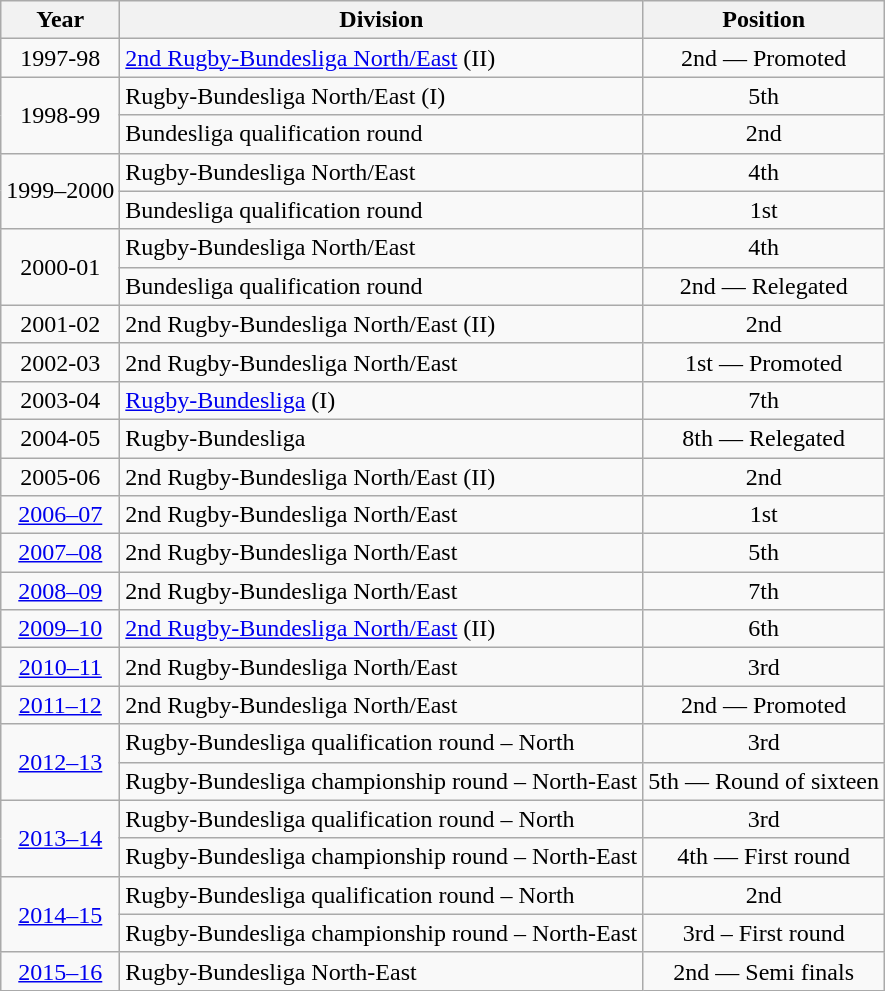<table class="wikitable">
<tr>
<th>Year</th>
<th>Division</th>
<th>Position</th>
</tr>
<tr align="center">
<td>1997-98</td>
<td align="left"><a href='#'>2nd Rugby-Bundesliga North/East</a> (II)</td>
<td>2nd — Promoted</td>
</tr>
<tr align="center">
<td rowspan=2>1998-99</td>
<td align="left">Rugby-Bundesliga North/East (I)</td>
<td>5th</td>
</tr>
<tr align="center">
<td align="left">Bundesliga qualification round</td>
<td>2nd</td>
</tr>
<tr align="center">
<td rowspan=2>1999–2000</td>
<td align="left">Rugby-Bundesliga North/East</td>
<td>4th</td>
</tr>
<tr align="center">
<td align="left">Bundesliga qualification round</td>
<td>1st</td>
</tr>
<tr align="center">
<td rowspan=2>2000-01</td>
<td align="left">Rugby-Bundesliga North/East</td>
<td>4th</td>
</tr>
<tr align="center">
<td align="left">Bundesliga qualification round</td>
<td>2nd — Relegated</td>
</tr>
<tr align="center">
<td>2001-02</td>
<td align="left">2nd Rugby-Bundesliga North/East (II)</td>
<td>2nd</td>
</tr>
<tr align="center">
<td>2002-03</td>
<td align="left">2nd Rugby-Bundesliga North/East</td>
<td>1st — Promoted</td>
</tr>
<tr align="center">
<td>2003-04</td>
<td align="left"><a href='#'>Rugby-Bundesliga</a> (I)</td>
<td>7th</td>
</tr>
<tr align="center">
<td>2004-05</td>
<td align="left">Rugby-Bundesliga</td>
<td>8th — Relegated</td>
</tr>
<tr align="center">
<td>2005-06</td>
<td align="left">2nd Rugby-Bundesliga North/East (II)</td>
<td>2nd</td>
</tr>
<tr align="center">
<td><a href='#'>2006–07</a></td>
<td align="left">2nd Rugby-Bundesliga North/East</td>
<td>1st</td>
</tr>
<tr align="center">
<td><a href='#'>2007–08</a></td>
<td align="left">2nd Rugby-Bundesliga North/East</td>
<td>5th</td>
</tr>
<tr align="center">
<td><a href='#'>2008–09</a></td>
<td align="left">2nd Rugby-Bundesliga North/East</td>
<td>7th</td>
</tr>
<tr align="center">
<td><a href='#'>2009–10</a></td>
<td align="left"><a href='#'>2nd Rugby-Bundesliga North/East</a> (II)</td>
<td>6th</td>
</tr>
<tr align="center">
<td><a href='#'>2010–11</a></td>
<td align="left">2nd Rugby-Bundesliga North/East</td>
<td>3rd</td>
</tr>
<tr align="center">
<td><a href='#'>2011–12</a></td>
<td align="left">2nd Rugby-Bundesliga North/East</td>
<td>2nd — Promoted</td>
</tr>
<tr align="center">
<td rowspan=2><a href='#'>2012–13</a></td>
<td align="left">Rugby-Bundesliga qualification round – North</td>
<td>3rd</td>
</tr>
<tr align="center">
<td align="left">Rugby-Bundesliga championship round – North-East</td>
<td>5th — Round of sixteen</td>
</tr>
<tr align="center">
<td rowspan=2><a href='#'>2013–14</a></td>
<td align="left">Rugby-Bundesliga qualification round – North</td>
<td>3rd</td>
</tr>
<tr align="center">
<td align="left">Rugby-Bundesliga championship round – North-East</td>
<td>4th — First round</td>
</tr>
<tr align="center">
<td rowspan=2><a href='#'>2014–15</a></td>
<td align="left">Rugby-Bundesliga qualification round – North</td>
<td>2nd</td>
</tr>
<tr align="center">
<td align="left">Rugby-Bundesliga championship round – North-East</td>
<td>3rd – First round</td>
</tr>
<tr align="center">
<td><a href='#'>2015–16</a></td>
<td align="left">Rugby-Bundesliga North-East</td>
<td>2nd — Semi finals</td>
</tr>
</table>
